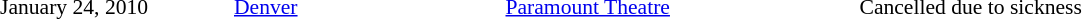<table cellpadding="2" style="border: 0px solid darkgray; font-size:90%">
<tr>
<th width="150"></th>
<th width="175"></th>
<th width="230"></th>
<th width="450"></th>
</tr>
<tr>
<td>January 24, 2010</td>
<td><a href='#'>Denver</a></td>
<td><a href='#'>Paramount Theatre</a></td>
<td>Cancelled due to sickness</td>
</tr>
</table>
